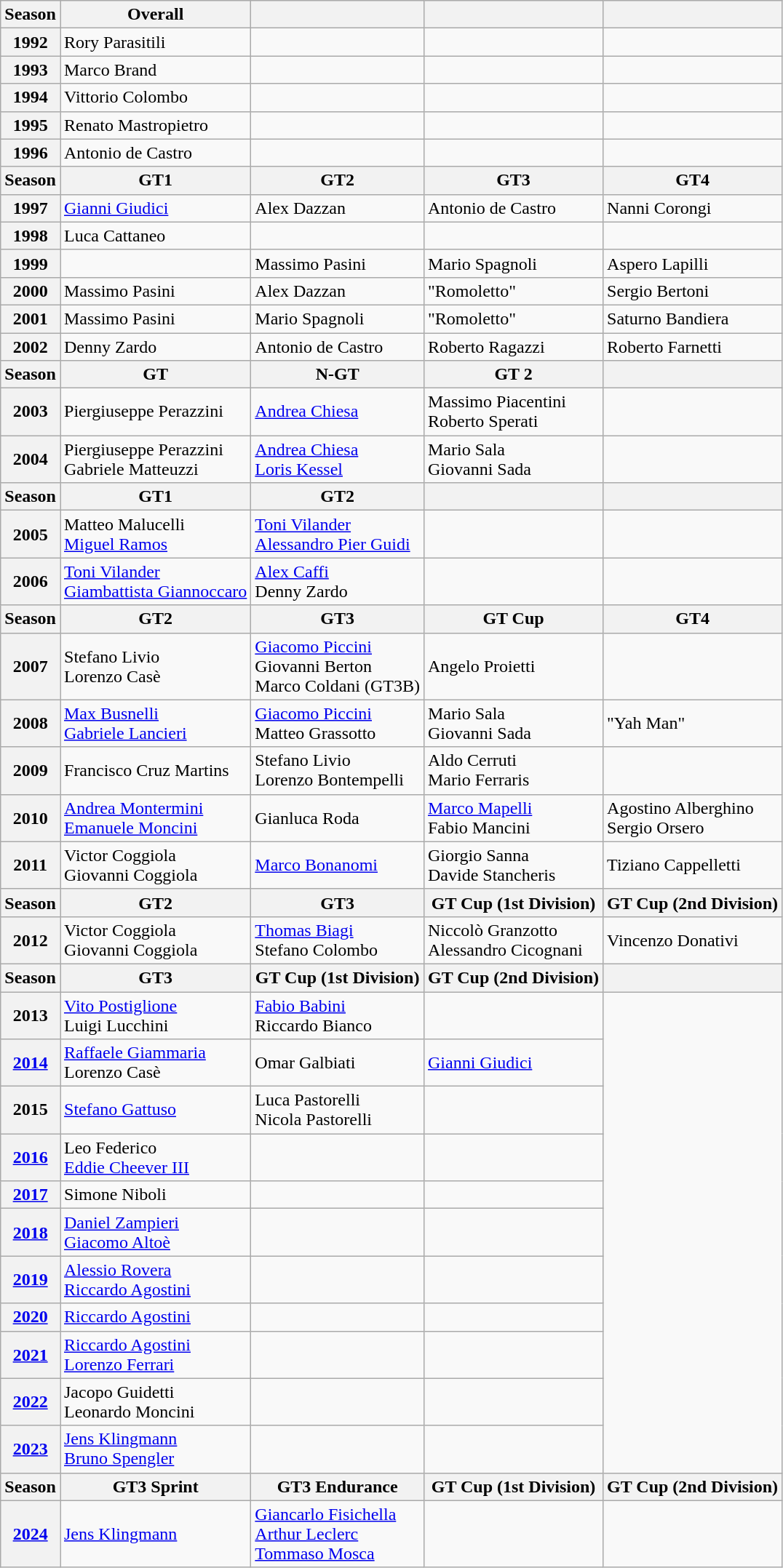<table class="wikitable" font-size:95%>
<tr>
<th>Season</th>
<th>Overall</th>
<th></th>
<th></th>
<th></th>
</tr>
<tr>
<th>1992</th>
<td> Rory Parasitili</td>
<td></td>
<td></td>
<td></td>
</tr>
<tr>
<th>1993</th>
<td> Marco Brand</td>
<td></td>
<td></td>
<td></td>
</tr>
<tr>
<th>1994</th>
<td> Vittorio Colombo</td>
<td></td>
<td></td>
<td></td>
</tr>
<tr>
<th>1995</th>
<td> Renato Mastropietro</td>
<td></td>
<td></td>
<td></td>
</tr>
<tr>
<th>1996</th>
<td> Antonio de Castro</td>
<td></td>
<td></td>
<td></td>
</tr>
<tr>
<th>Season</th>
<th>GT1</th>
<th>GT2</th>
<th>GT3</th>
<th>GT4</th>
</tr>
<tr>
<th>1997</th>
<td> <a href='#'>Gianni Giudici</a></td>
<td> Alex Dazzan</td>
<td> Antonio de Castro</td>
<td> Nanni Corongi</td>
</tr>
<tr>
<th>1998</th>
<td> Luca Cattaneo</td>
<td></td>
<td></td>
<td></td>
</tr>
<tr>
<th>1999</th>
<td></td>
<td> Massimo Pasini</td>
<td> Mario Spagnoli</td>
<td> Aspero Lapilli</td>
</tr>
<tr>
<th>2000</th>
<td> Massimo Pasini</td>
<td> Alex Dazzan</td>
<td> "Romoletto"</td>
<td> Sergio Bertoni</td>
</tr>
<tr>
<th>2001</th>
<td> Massimo Pasini</td>
<td> Mario Spagnoli</td>
<td> "Romoletto"</td>
<td> Saturno Bandiera</td>
</tr>
<tr>
<th>2002</th>
<td> Denny Zardo</td>
<td> Antonio de Castro</td>
<td> Roberto Ragazzi</td>
<td> Roberto Farnetti</td>
</tr>
<tr>
<th>Season</th>
<th>GT</th>
<th>N-GT</th>
<th>GT 2</th>
<th></th>
</tr>
<tr>
<th>2003</th>
<td> Piergiuseppe Perazzini</td>
<td> <a href='#'>Andrea Chiesa</a></td>
<td> Massimo Piacentini<br> Roberto Sperati</td>
<td></td>
</tr>
<tr>
<th>2004</th>
<td> Piergiuseppe Perazzini<br> Gabriele Matteuzzi</td>
<td> <a href='#'>Andrea Chiesa</a><br> <a href='#'>Loris Kessel</a></td>
<td> Mario Sala<br> Giovanni Sada</td>
<td></td>
</tr>
<tr>
<th>Season</th>
<th>GT1</th>
<th>GT2</th>
<th></th>
<th></th>
</tr>
<tr>
<th>2005</th>
<td> Matteo Malucelli<br> <a href='#'>Miguel Ramos</a></td>
<td> <a href='#'>Toni Vilander</a><br> <a href='#'>Alessandro Pier Guidi</a></td>
<td></td>
<td></td>
</tr>
<tr>
<th>2006</th>
<td> <a href='#'>Toni Vilander</a><br> <a href='#'>Giambattista Giannoccaro</a></td>
<td> <a href='#'>Alex Caffi</a><br> Denny Zardo</td>
<td></td>
<td></td>
</tr>
<tr>
<th>Season</th>
<th>GT2</th>
<th>GT3</th>
<th>GT Cup</th>
<th>GT4</th>
</tr>
<tr>
<th>2007</th>
<td> Stefano Livio<br> Lorenzo Casè</td>
<td> <a href='#'>Giacomo Piccini</a><br> Giovanni Berton<br> Marco Coldani (GT3B)</td>
<td> Angelo Proietti</td>
<td></td>
</tr>
<tr>
<th>2008</th>
<td> <a href='#'>Max Busnelli</a><br> <a href='#'>Gabriele Lancieri</a></td>
<td> <a href='#'>Giacomo Piccini</a><br> Matteo Grassotto</td>
<td> Mario Sala<br> Giovanni Sada</td>
<td> "Yah Man"</td>
</tr>
<tr>
<th>2009</th>
<td> Francisco Cruz Martins</td>
<td> Stefano Livio<br> Lorenzo Bontempelli</td>
<td> Aldo Cerruti<br> Mario Ferraris</td>
<td></td>
</tr>
<tr>
<th>2010</th>
<td> <a href='#'>Andrea Montermini</a><br> <a href='#'>Emanuele Moncini</a></td>
<td> Gianluca Roda</td>
<td> <a href='#'>Marco Mapelli</a><br> Fabio Mancini</td>
<td> Agostino Alberghino<br> Sergio Orsero</td>
</tr>
<tr>
<th>2011</th>
<td> Victor Coggiola<br> Giovanni Coggiola</td>
<td> <a href='#'>Marco Bonanomi</a></td>
<td> Giorgio Sanna<br> Davide Stancheris</td>
<td> Tiziano Cappelletti</td>
</tr>
<tr>
<th>Season</th>
<th>GT2</th>
<th>GT3</th>
<th>GT Cup (1st Division)</th>
<th>GT Cup (2nd Division)</th>
</tr>
<tr>
<th>2012</th>
<td> Victor Coggiola<br> Giovanni Coggiola</td>
<td> <a href='#'>Thomas Biagi</a><br> Stefano Colombo</td>
<td> Niccolò Granzotto<br> Alessandro Cicognani</td>
<td> Vincenzo Donativi</td>
</tr>
<tr>
<th>Season</th>
<th>GT3</th>
<th>GT Cup (1st Division)</th>
<th>GT Cup (2nd Division)</th>
<th></th>
</tr>
<tr>
<th>2013</th>
<td> <a href='#'>Vito Postiglione</a><br> Luigi Lucchini</td>
<td> <a href='#'>Fabio Babini</a><br> Riccardo Bianco</td>
<td></td>
</tr>
<tr>
<th><a href='#'>2014</a></th>
<td> <a href='#'>Raffaele Giammaria</a><br> Lorenzo Casè</td>
<td> Omar Galbiati</td>
<td> <a href='#'>Gianni Giudici</a></td>
</tr>
<tr>
<th>2015</th>
<td> <a href='#'>Stefano Gattuso</a></td>
<td> Luca Pastorelli<br> Nicola Pastorelli</td>
<td></td>
</tr>
<tr>
<th><a href='#'>2016</a></th>
<td> Leo Federico<br> <a href='#'>Eddie Cheever III</a></td>
<td></td>
<td></td>
</tr>
<tr>
<th><a href='#'>2017</a></th>
<td> Simone Niboli</td>
<td></td>
<td></td>
</tr>
<tr>
<th><a href='#'>2018</a></th>
<td> <a href='#'>Daniel Zampieri</a><br> <a href='#'>Giacomo Altoè</a></td>
<td></td>
<td></td>
</tr>
<tr>
<th><a href='#'>2019</a></th>
<td> <a href='#'>Alessio Rovera</a><br> <a href='#'>Riccardo Agostini</a></td>
<td></td>
<td></td>
</tr>
<tr>
<th><a href='#'>2020</a></th>
<td> <a href='#'>Riccardo Agostini</a></td>
<td></td>
<td></td>
</tr>
<tr>
<th><a href='#'>2021</a></th>
<td> <a href='#'>Riccardo Agostini</a><br> <a href='#'>Lorenzo Ferrari</a></td>
<td></td>
<td></td>
</tr>
<tr>
<th><a href='#'>2022</a></th>
<td> Jacopo Guidetti<br> Leonardo Moncini</td>
<td></td>
<td></td>
</tr>
<tr>
<th><a href='#'>2023</a></th>
<td> <a href='#'>Jens Klingmann</a><br> <a href='#'>Bruno Spengler</a></td>
<td></td>
<td></td>
</tr>
<tr>
<th>Season</th>
<th>GT3 Sprint</th>
<th>GT3 Endurance</th>
<th>GT Cup (1st Division)</th>
<th>GT Cup (2nd Division)</th>
</tr>
<tr>
<th><a href='#'>2024</a></th>
<td> <a href='#'>Jens Klingmann</a></td>
<td> <a href='#'>Giancarlo Fisichella</a><br> <a href='#'>Arthur Leclerc</a><br> <a href='#'>Tommaso Mosca</a></td>
<td></td>
<td></td>
</tr>
</table>
